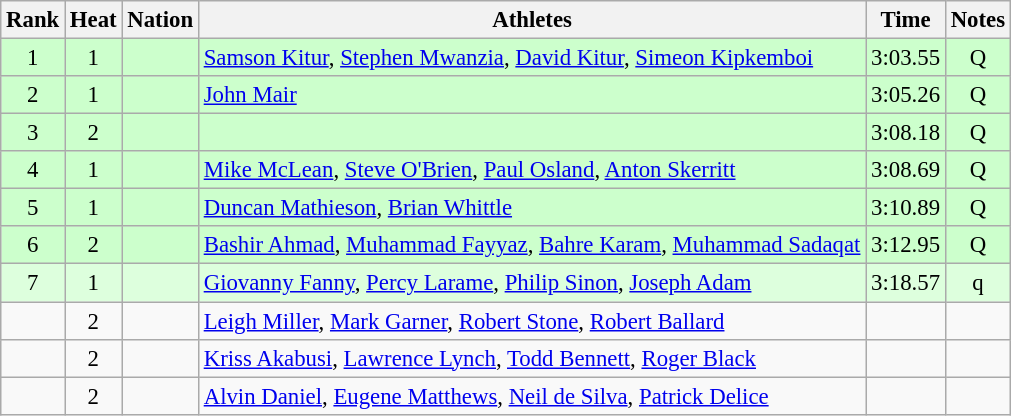<table class="wikitable sortable" style="text-align:center;font-size:95%">
<tr>
<th>Rank</th>
<th>Heat</th>
<th>Nation</th>
<th>Athletes</th>
<th>Time</th>
<th>Notes</th>
</tr>
<tr bgcolor=ccffcc>
<td>1</td>
<td>1</td>
<td align=left></td>
<td align=left><a href='#'>Samson Kitur</a>, <a href='#'>Stephen Mwanzia</a>, <a href='#'>David Kitur</a>, <a href='#'>Simeon Kipkemboi</a></td>
<td>3:03.55</td>
<td>Q</td>
</tr>
<tr bgcolor=ccffcc>
<td>2</td>
<td>1</td>
<td align=left></td>
<td align=left><a href='#'>John Mair</a></td>
<td>3:05.26</td>
<td>Q</td>
</tr>
<tr bgcolor=ccffcc>
<td>3</td>
<td>2</td>
<td align=left></td>
<td align=left></td>
<td>3:08.18</td>
<td>Q</td>
</tr>
<tr bgcolor=ccffcc>
<td>4</td>
<td>1</td>
<td align=left></td>
<td align=left><a href='#'>Mike McLean</a>, <a href='#'>Steve O'Brien</a>, <a href='#'>Paul Osland</a>, <a href='#'>Anton Skerritt</a></td>
<td>3:08.69</td>
<td>Q</td>
</tr>
<tr bgcolor=ccffcc>
<td>5</td>
<td>1</td>
<td align=left></td>
<td align=left><a href='#'>Duncan Mathieson</a>, <a href='#'>Brian Whittle</a></td>
<td>3:10.89</td>
<td>Q</td>
</tr>
<tr bgcolor=ccffcc>
<td>6</td>
<td>2</td>
<td align=left></td>
<td align=left><a href='#'>Bashir Ahmad</a>, <a href='#'>Muhammad Fayyaz</a>, <a href='#'>Bahre Karam</a>, <a href='#'>Muhammad Sadaqat</a></td>
<td>3:12.95</td>
<td>Q</td>
</tr>
<tr bgcolor=ddffdd>
<td>7</td>
<td>1</td>
<td align=left></td>
<td align=left><a href='#'>Giovanny Fanny</a>, <a href='#'>Percy Larame</a>, <a href='#'>Philip Sinon</a>, <a href='#'>Joseph Adam</a></td>
<td>3:18.57</td>
<td>q</td>
</tr>
<tr>
<td></td>
<td>2</td>
<td align=left></td>
<td align=left><a href='#'>Leigh Miller</a>, <a href='#'>Mark Garner</a>, <a href='#'>Robert Stone</a>, <a href='#'>Robert Ballard</a></td>
<td></td>
<td></td>
</tr>
<tr>
<td></td>
<td>2</td>
<td align=left></td>
<td align=left><a href='#'>Kriss Akabusi</a>, <a href='#'>Lawrence Lynch</a>, <a href='#'>Todd Bennett</a>, <a href='#'>Roger Black</a></td>
<td></td>
<td></td>
</tr>
<tr>
<td></td>
<td>2</td>
<td align=left></td>
<td align=left><a href='#'>Alvin Daniel</a>, <a href='#'>Eugene Matthews</a>, <a href='#'>Neil de Silva</a>, <a href='#'>Patrick Delice</a></td>
<td></td>
<td></td>
</tr>
</table>
